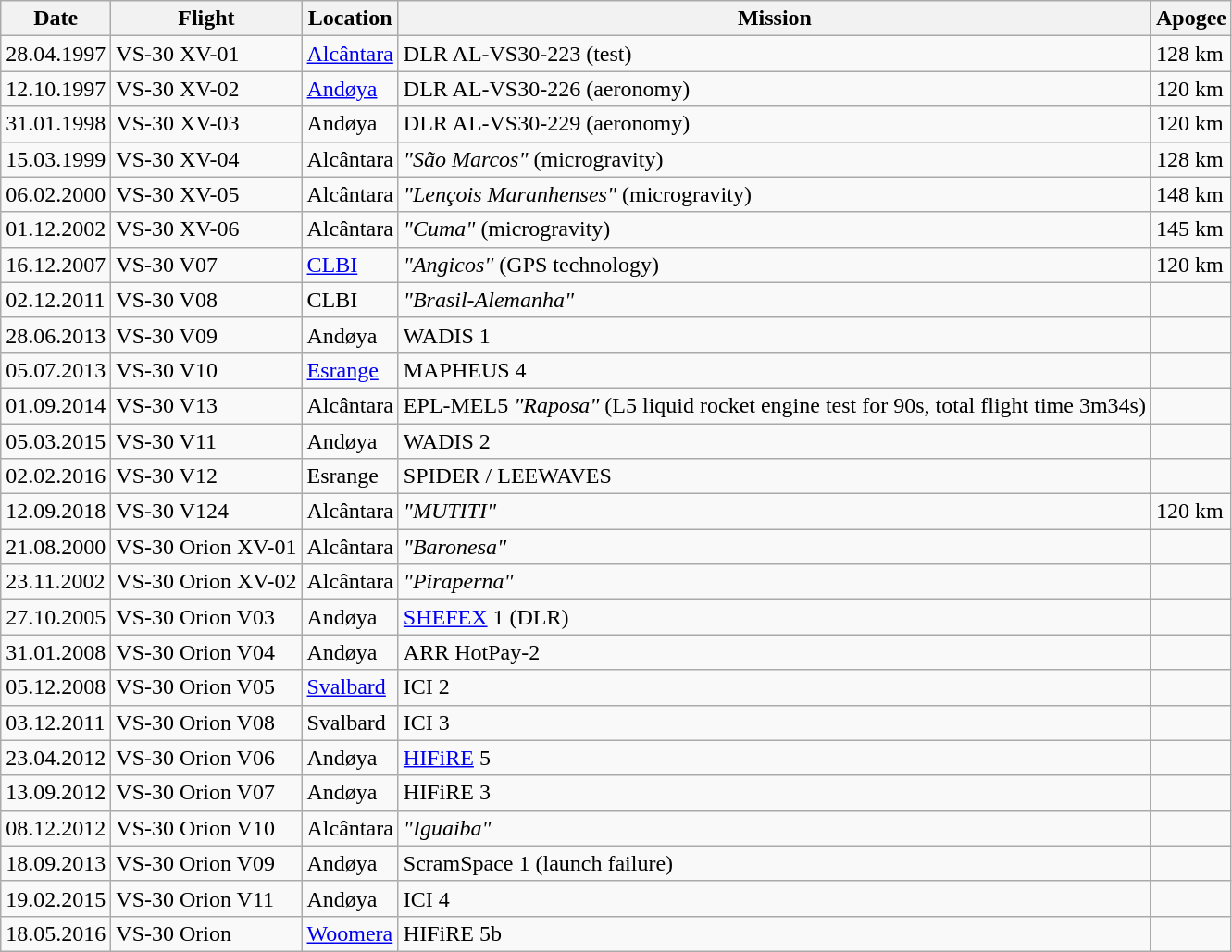<table class="wikitable sortable">
<tr>
<th>Date</th>
<th>Flight</th>
<th>Location</th>
<th>Mission</th>
<th>Apogee</th>
</tr>
<tr>
<td>28.04.1997</td>
<td>VS-30 XV-01</td>
<td><a href='#'>Alcântara</a></td>
<td>DLR AL-VS30-223 (test)</td>
<td>128 km</td>
</tr>
<tr>
<td>12.10.1997</td>
<td>VS-30 XV-02</td>
<td><a href='#'>Andøya</a></td>
<td>DLR AL-VS30-226 (aeronomy)</td>
<td>120 km</td>
</tr>
<tr>
<td>31.01.1998</td>
<td>VS-30 XV-03</td>
<td>Andøya</td>
<td>DLR AL-VS30-229 (aeronomy)</td>
<td>120 km</td>
</tr>
<tr>
<td>15.03.1999</td>
<td>VS-30 XV-04</td>
<td>Alcântara</td>
<td><em>"São Marcos"</em> (microgravity)</td>
<td>128 km</td>
</tr>
<tr>
<td>06.02.2000</td>
<td>VS-30 XV-05</td>
<td>Alcântara</td>
<td><em>"Lençois Maranhenses"</em> (microgravity)</td>
<td>148 km</td>
</tr>
<tr>
<td>01.12.2002</td>
<td>VS-30 XV-06</td>
<td>Alcântara</td>
<td><em>"Cuma"</em> (microgravity)</td>
<td>145 km</td>
</tr>
<tr>
<td>16.12.2007</td>
<td>VS-30 V07</td>
<td><a href='#'>CLBI</a></td>
<td><em>"Angicos"</em> (GPS technology)</td>
<td>120 km</td>
</tr>
<tr>
<td>02.12.2011</td>
<td>VS-30 V08</td>
<td>CLBI</td>
<td><em>"Brasil-Alemanha"</em></td>
<td></td>
</tr>
<tr>
<td>28.06.2013</td>
<td>VS-30 V09</td>
<td>Andøya</td>
<td>WADIS 1</td>
<td></td>
</tr>
<tr>
<td>05.07.2013</td>
<td>VS-30 V10</td>
<td><a href='#'>Esrange</a></td>
<td>MAPHEUS 4</td>
<td></td>
</tr>
<tr>
<td>01.09.2014</td>
<td>VS-30 V13</td>
<td>Alcântara</td>
<td>EPL-MEL5 <em>"Raposa"</em> (L5 liquid rocket engine test for 90s, total flight time 3m34s)</td>
<td></td>
</tr>
<tr>
<td>05.03.2015</td>
<td>VS-30 V11</td>
<td>Andøya</td>
<td>WADIS 2</td>
<td></td>
</tr>
<tr>
<td>02.02.2016</td>
<td>VS-30 V12</td>
<td>Esrange</td>
<td>SPIDER / LEEWAVES</td>
<td></td>
</tr>
<tr>
<td>12.09.2018</td>
<td>VS-30 V124</td>
<td>Alcântara</td>
<td><em>"MUTITI"</em></td>
<td>120 km</td>
</tr>
<tr>
<td>21.08.2000</td>
<td>VS-30 Orion XV-01</td>
<td>Alcântara</td>
<td><em>"Baronesa"</em></td>
<td></td>
</tr>
<tr>
<td>23.11.2002</td>
<td>VS-30 Orion XV-02</td>
<td>Alcântara</td>
<td><em>"Piraperna"</em></td>
<td></td>
</tr>
<tr>
<td>27.10.2005</td>
<td>VS-30 Orion V03</td>
<td>Andøya</td>
<td><a href='#'>SHEFEX</a> 1 (DLR)</td>
<td></td>
</tr>
<tr>
<td>31.01.2008</td>
<td>VS-30 Orion V04</td>
<td>Andøya</td>
<td>ARR HotPay-2</td>
<td></td>
</tr>
<tr>
<td>05.12.2008</td>
<td>VS-30 Orion V05</td>
<td><a href='#'>Svalbard</a></td>
<td>ICI 2</td>
<td></td>
</tr>
<tr>
<td>03.12.2011</td>
<td>VS-30 Orion V08</td>
<td>Svalbard</td>
<td>ICI 3</td>
<td></td>
</tr>
<tr>
<td>23.04.2012</td>
<td>VS-30 Orion V06</td>
<td>Andøya</td>
<td><a href='#'>HIFiRE</a> 5</td>
<td></td>
</tr>
<tr>
<td>13.09.2012</td>
<td>VS-30 Orion V07</td>
<td>Andøya</td>
<td>HIFiRE 3</td>
<td></td>
</tr>
<tr>
<td>08.12.2012</td>
<td>VS-30 Orion V10</td>
<td>Alcântara</td>
<td><em>"Iguaiba"</em></td>
<td></td>
</tr>
<tr>
<td>18.09.2013</td>
<td>VS-30 Orion V09</td>
<td>Andøya</td>
<td>ScramSpace 1 (launch failure)</td>
<td></td>
</tr>
<tr>
<td>19.02.2015</td>
<td>VS-30 Orion V11</td>
<td>Andøya</td>
<td>ICI 4</td>
<td></td>
</tr>
<tr>
<td>18.05.2016</td>
<td>VS-30 Orion</td>
<td><a href='#'>Woomera</a></td>
<td>HIFiRE 5b</td>
<td></td>
</tr>
</table>
